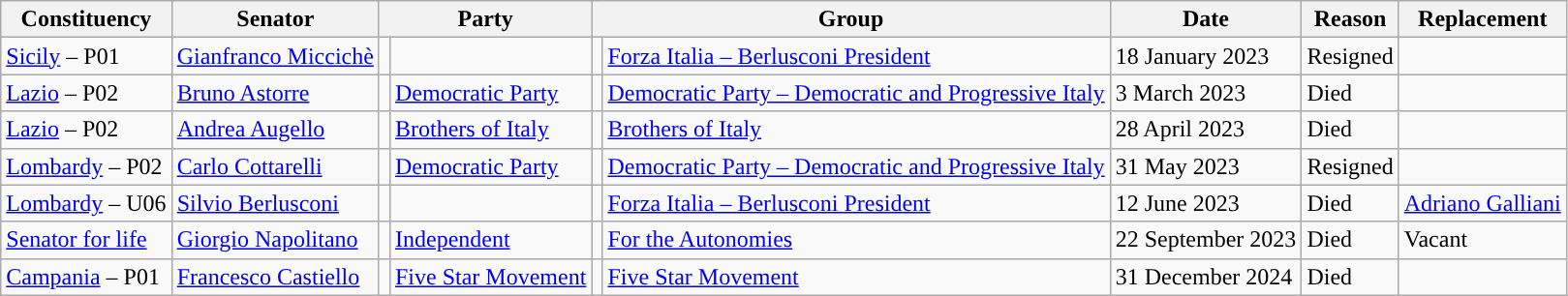<table class="wikitable sortable" style="text-align:left">
<tr>
<th>Constituency</th>
<th>Senator</th>
<th colspan="2">Party</th>
<th colspan="2">Group</th>
<th>Date</th>
<th>Reason</th>
<th>Replacement</th>
</tr>
<tr>
<td><a href='#'>Sicily</a> – P01</td>
<td><a href='#'>Gianfranco Miccichè</a></td>
<td style="background: "></td>
<td></td>
<td style="background: "></td>
<td><a href='#'>Forza Italia – Berlusconi President</a></td>
<td>18 January 2023</td>
<td>Resigned</td>
<td></td>
</tr>
<tr>
<td><a href='#'>Lazio</a> – P02</td>
<td><a href='#'>Bruno Astorre</a></td>
<td style="background: "></td>
<td><a href='#'>Democratic Party</a></td>
<td style="background: "></td>
<td><a href='#'>Democratic Party – Democratic and Progressive Italy</a></td>
<td>3 March 2023</td>
<td>Died</td>
<td></td>
</tr>
<tr>
<td><a href='#'>Lazio</a> – P02</td>
<td><a href='#'>Andrea Augello</a></td>
<td style="background: "></td>
<td><a href='#'>Brothers of Italy</a></td>
<td style="background: "></td>
<td><a href='#'>Brothers of Italy</a></td>
<td>28 April 2023</td>
<td>Died</td>
<td></td>
</tr>
<tr>
<td><a href='#'>Lombardy</a> – P02</td>
<td><a href='#'>Carlo Cottarelli</a></td>
<td style="background: "></td>
<td><a href='#'>Democratic Party</a></td>
<td style="background: "></td>
<td><a href='#'>Democratic Party – Democratic and Progressive Italy</a></td>
<td>31 May 2023</td>
<td>Resigned</td>
<td></td>
</tr>
<tr>
<td><a href='#'>Lombardy</a> – U06</td>
<td><a href='#'>Silvio Berlusconi</a></td>
<td style="background: "></td>
<td></td>
<td style="background: "></td>
<td><a href='#'>Forza Italia – Berlusconi President</a></td>
<td>12 June 2023</td>
<td>Died</td>
<td><a href='#'>Adriano Galliani</a></td>
</tr>
<tr>
<td><a href='#'>Senator for life</a></td>
<td><a href='#'>Giorgio Napolitano</a></td>
<td style="background: "></td>
<td><a href='#'>Independent</a></td>
<td style="background:  "></td>
<td><a href='#'>For the Autonomies</a></td>
<td>22 September 2023</td>
<td>Died</td>
<td>Vacant</td>
</tr>
<tr>
<td><a href='#'>Campania</a> – P01</td>
<td><a href='#'>Francesco Castiello</a></td>
<td style="background: "></td>
<td><a href='#'>Five Star Movement</a></td>
<td style="background: "></td>
<td><a href='#'>Five Star Movement</a></td>
<td>31 December 2024</td>
<td>Died</td>
<td></td>
</tr>
</table>
